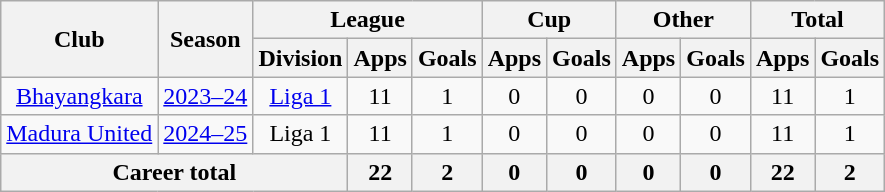<table class="wikitable" style="text-align: center">
<tr>
<th rowspan="2">Club</th>
<th rowspan="2">Season</th>
<th colspan="3">League</th>
<th colspan="2">Cup</th>
<th colspan="2">Other</th>
<th colspan="2">Total</th>
</tr>
<tr>
<th>Division</th>
<th>Apps</th>
<th>Goals</th>
<th>Apps</th>
<th>Goals</th>
<th>Apps</th>
<th>Goals</th>
<th>Apps</th>
<th>Goals</th>
</tr>
<tr>
<td rowspan="1"><a href='#'>Bhayangkara</a></td>
<td><a href='#'>2023–24</a></td>
<td rowspan="1" valign="center"><a href='#'>Liga 1</a></td>
<td>11</td>
<td>1</td>
<td>0</td>
<td>0</td>
<td>0</td>
<td>0</td>
<td>11</td>
<td>1</td>
</tr>
<tr>
<td rowspan="1"><a href='#'>Madura United</a></td>
<td><a href='#'>2024–25</a></td>
<td rowspan="1" valign="center">Liga 1</td>
<td>11</td>
<td>1</td>
<td>0</td>
<td>0</td>
<td>0</td>
<td>0</td>
<td>11</td>
<td>1</td>
</tr>
<tr>
<th colspan=3>Career total</th>
<th>22</th>
<th>2</th>
<th>0</th>
<th>0</th>
<th>0</th>
<th>0</th>
<th>22</th>
<th>2</th>
</tr>
</table>
